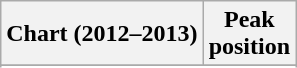<table class="wikitable sortable plainrowheaders" style="text-align:center;">
<tr>
<th scope="col">Chart (2012–2013)</th>
<th scope="col">Peak<br>position</th>
</tr>
<tr>
</tr>
<tr>
</tr>
<tr>
</tr>
<tr>
</tr>
</table>
